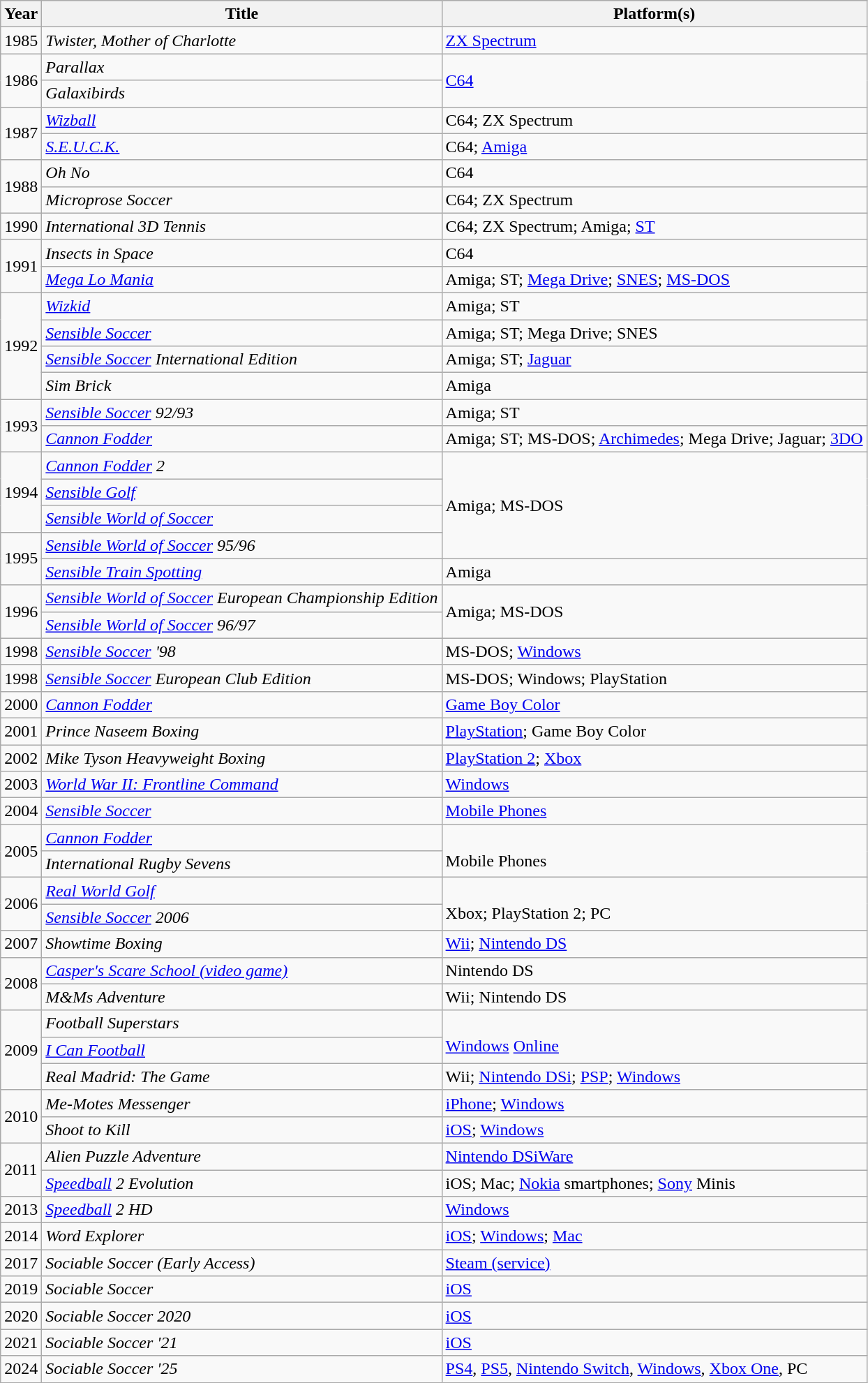<table class="wikitable">
<tr>
<th>Year</th>
<th>Title</th>
<th>Platform(s)</th>
</tr>
<tr>
<td rowspan="1">1985</td>
<td><em>Twister, Mother of Charlotte</em></td>
<td><a href='#'>ZX Spectrum</a></td>
</tr>
<tr>
<td rowspan="2">1986</td>
<td><em>Parallax</em></td>
<td rowspan="2"><a href='#'>C64</a></td>
</tr>
<tr>
<td><em>Galaxibirds</em></td>
</tr>
<tr>
<td rowspan="2">1987</td>
<td><em><a href='#'>Wizball</a></em></td>
<td>C64; ZX Spectrum</td>
</tr>
<tr>
<td><em><a href='#'>S.E.U.C.K.</a></em></td>
<td>C64; <a href='#'>Amiga</a></td>
</tr>
<tr>
<td rowspan="2">1988</td>
<td><em>Oh No</em></td>
<td>C64</td>
</tr>
<tr>
<td><em>Microprose Soccer</em></td>
<td>C64; ZX Spectrum</td>
</tr>
<tr>
<td>1990</td>
<td><em>International 3D Tennis</em></td>
<td>C64; ZX Spectrum; Amiga; <a href='#'>ST</a></td>
</tr>
<tr>
<td rowspan="2">1991</td>
<td><em>Insects in Space</em></td>
<td>C64</td>
</tr>
<tr>
<td><em><a href='#'>Mega Lo Mania</a></em></td>
<td>Amiga; ST; <a href='#'>Mega Drive</a>; <a href='#'>SNES</a>; <a href='#'>MS-DOS</a></td>
</tr>
<tr>
<td rowspan="4">1992</td>
<td><em><a href='#'>Wizkid</a></em></td>
<td>Amiga; ST</td>
</tr>
<tr>
<td><em><a href='#'>Sensible Soccer</a></em></td>
<td>Amiga; ST; Mega Drive; SNES</td>
</tr>
<tr>
<td><em><a href='#'>Sensible Soccer</a> International Edition</em></td>
<td>Amiga; ST; <a href='#'>Jaguar</a></td>
</tr>
<tr>
<td><em>Sim Brick</em></td>
<td>Amiga</td>
</tr>
<tr>
<td rowspan="2">1993</td>
<td><em><a href='#'>Sensible Soccer</a> 92/93</em></td>
<td>Amiga; ST</td>
</tr>
<tr>
<td><em><a href='#'>Cannon Fodder</a></em></td>
<td>Amiga; ST; MS-DOS; <a href='#'>Archimedes</a>; Mega Drive; Jaguar; <a href='#'>3DO</a></td>
</tr>
<tr>
<td rowspan="3">1994</td>
<td><em><a href='#'>Cannon Fodder</a> 2</em></td>
<td rowspan="4">Amiga; MS-DOS</td>
</tr>
<tr>
<td><em><a href='#'>Sensible Golf</a></em></td>
</tr>
<tr>
<td><em><a href='#'>Sensible World of Soccer</a></em></td>
</tr>
<tr>
<td rowspan="2">1995</td>
<td><em><a href='#'>Sensible World of Soccer</a> 95/96</em></td>
</tr>
<tr>
<td><em><a href='#'>Sensible Train Spotting</a></em></td>
<td>Amiga</td>
</tr>
<tr>
<td rowspan="2">1996</td>
<td><em><a href='#'>Sensible World of Soccer</a> European Championship Edition</em></td>
<td rowspan="2">Amiga; MS-DOS</td>
</tr>
<tr>
<td><em><a href='#'>Sensible World of Soccer</a> 96/97</em></td>
</tr>
<tr>
<td>1998</td>
<td><em><a href='#'>Sensible Soccer</a> '98</em></td>
<td>MS-DOS; <a href='#'>Windows</a></td>
</tr>
<tr>
<td>1998</td>
<td><em><a href='#'>Sensible Soccer</a> European Club Edition</em></td>
<td>MS-DOS; Windows; PlayStation</td>
</tr>
<tr>
<td>2000</td>
<td><em><a href='#'>Cannon Fodder</a></em></td>
<td><a href='#'>Game Boy Color</a></td>
</tr>
<tr>
<td>2001</td>
<td><em>Prince Naseem Boxing</em></td>
<td><a href='#'>PlayStation</a>; Game Boy Color</td>
</tr>
<tr>
<td>2002</td>
<td><em>Mike Tyson Heavyweight Boxing</em></td>
<td><a href='#'>PlayStation 2</a>; <a href='#'>Xbox</a></td>
</tr>
<tr>
<td>2003</td>
<td><em><a href='#'>World War II: Frontline Command</a></em></td>
<td><a href='#'>Windows</a></td>
</tr>
<tr>
<td>2004</td>
<td><em><a href='#'>Sensible Soccer</a></em></td>
<td><a href='#'>Mobile Phones</a></td>
</tr>
<tr>
<td rowspan="2">2005</td>
<td><em><a href='#'>Cannon Fodder</a></em></td>
<td rowspan="2"><br>Mobile Phones</td>
</tr>
<tr>
<td><em>International Rugby Sevens</em></td>
</tr>
<tr>
<td rowspan="2">2006</td>
<td><em><a href='#'>Real World Golf</a></em></td>
<td rowspan="2"><br>Xbox; PlayStation 2; PC</td>
</tr>
<tr>
<td><em><a href='#'>Sensible Soccer</a> 2006</em></td>
</tr>
<tr>
<td>2007</td>
<td><em>Showtime Boxing</em></td>
<td><a href='#'>Wii</a>; <a href='#'>Nintendo DS</a></td>
</tr>
<tr>
<td rowspan="2">2008</td>
<td><em><a href='#'>Casper's Scare School (video game)</a></em></td>
<td>Nintendo DS</td>
</tr>
<tr>
<td><em>M&Ms Adventure</em></td>
<td>Wii; Nintendo DS</td>
</tr>
<tr>
<td rowspan="3">2009</td>
<td><em>Football Superstars</em></td>
<td rowspan="2"><br><a href='#'>Windows</a> <a href='#'>Online</a></td>
</tr>
<tr>
<td><em><a href='#'>I Can Football</a></em></td>
</tr>
<tr>
<td><em>Real Madrid: The Game</em></td>
<td>Wii; <a href='#'>Nintendo DSi</a>; <a href='#'>PSP</a>; <a href='#'>Windows</a></td>
</tr>
<tr>
<td rowspan="2">2010</td>
<td><em>Me-Motes Messenger</em></td>
<td><a href='#'>iPhone</a>; <a href='#'>Windows</a></td>
</tr>
<tr>
<td><em>Shoot to Kill</em></td>
<td><a href='#'>iOS</a>; <a href='#'>Windows</a></td>
</tr>
<tr>
<td rowspan="2">2011</td>
<td><em>Alien Puzzle Adventure</em></td>
<td><a href='#'>Nintendo DSiWare</a></td>
</tr>
<tr>
<td><em><a href='#'>Speedball</a> 2 Evolution</em></td>
<td>iOS; Mac; <a href='#'>Nokia</a> smartphones; <a href='#'>Sony</a> Minis</td>
</tr>
<tr>
<td rowspan="1">2013</td>
<td><em><a href='#'>Speedball</a> 2 HD</em></td>
<td><a href='#'>Windows</a></td>
</tr>
<tr>
<td rowspan="1">2014</td>
<td><em>Word Explorer</em></td>
<td><a href='#'>iOS</a>; <a href='#'>Windows</a>; <a href='#'>Mac</a></td>
</tr>
<tr>
<td rowspan="1">2017</td>
<td><em>Sociable Soccer (Early Access)</em></td>
<td><a href='#'>Steam (service)</a></td>
</tr>
<tr>
<td rowspan="1">2019</td>
<td><em>Sociable Soccer</em></td>
<td><a href='#'>iOS</a></td>
</tr>
<tr>
<td rowspan="1">2020</td>
<td><em>Sociable Soccer 2020</em></td>
<td><a href='#'>iOS</a></td>
</tr>
<tr>
<td rowspan="1">2021</td>
<td><em>Sociable Soccer '21</em></td>
<td><a href='#'>iOS</a></td>
</tr>
<tr>
<td rowspan="1">2024</td>
<td><em>Sociable Soccer '25</em></td>
<td><a href='#'>PS4</a>, <a href='#'>PS5</a>, <a href='#'>Nintendo Switch</a>, <a href='#'>Windows</a>, <a href='#'>Xbox One</a>, PC</td>
</tr>
</table>
